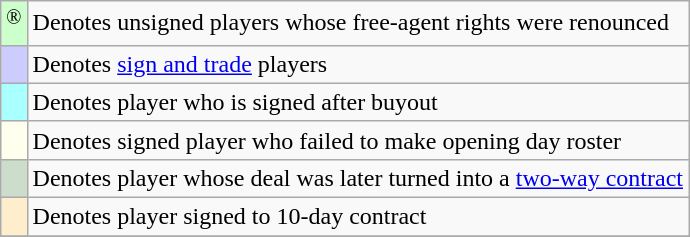<table class="wikitable">
<tr>
<td style="background:#cfc;"><sup>®</sup></td>
<td>Denotes unsigned players whose free-agent rights were renounced</td>
</tr>
<tr>
<td style="background:#ccf;"></td>
<td>Denotes <a href='#'>sign and trade</a> players</td>
</tr>
<tr>
<td style="background:#aff;"></td>
<td>Denotes player who is signed after buyout</td>
</tr>
<tr>
<td style="background:#ffe;"></td>
<td>Denotes signed player who failed to make opening day roster</td>
</tr>
<tr>
<td style="background:#cdc;"></td>
<td>Denotes player whose deal was later turned into a <a href='#'>two-way contract</a></td>
</tr>
<tr>
<td style="background:#fec;"></td>
<td>Denotes player signed to 10-day contract</td>
</tr>
<tr>
</tr>
</table>
